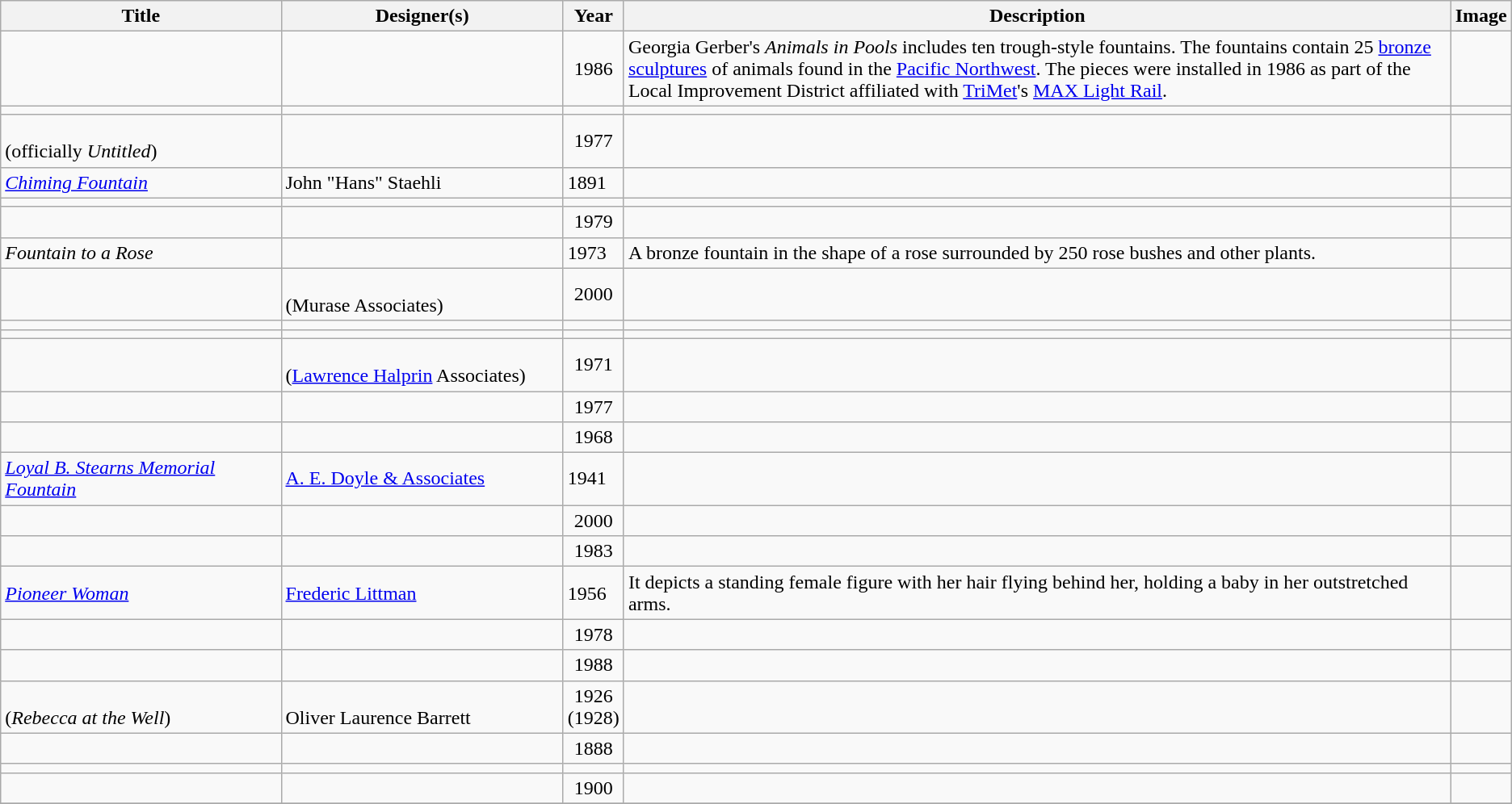<table class="wikitable sortable">
<tr>
<th width=20%>Title</th>
<th width=20%>Designer(s)</th>
<th>Year</th>
<th width=60%>Description</th>
<th width=100px class=unsortable>Image</th>
</tr>
<tr>
<td></td>
<td></td>
<td align="center">1986</td>
<td>Georgia Gerber's <em>Animals in Pools</em> includes ten trough-style fountains. The fountains contain 25 <a href='#'>bronze sculptures</a> of animals found in the <a href='#'>Pacific Northwest</a>.  The pieces were installed in 1986 as part of the Local Improvement District affiliated with <a href='#'>TriMet</a>'s <a href='#'>MAX Light Rail</a>.</td>
<td></td>
</tr>
<tr>
<td></td>
<td></td>
<td align="center"></td>
<td></td>
<td></td>
</tr>
<tr>
<td><br>(officially <em>Untitled</em>)</td>
<td></td>
<td align="center">1977</td>
<td></td>
<td></td>
</tr>
<tr>
<td><em><a href='#'>Chiming Fountain</a></em></td>
<td>John "Hans" Staehli</td>
<td>1891</td>
<td></td>
<td></td>
</tr>
<tr>
<td></td>
<td></td>
<td align="center"></td>
<td></td>
<td></td>
</tr>
<tr>
<td></td>
<td></td>
<td align="center">1979</td>
<td></td>
<td></td>
</tr>
<tr>
<td><em>Fountain to a Rose</em></td>
<td></td>
<td>1973</td>
<td>A bronze fountain in the shape of a rose surrounded by 250 rose bushes and other plants.</td>
<td></td>
</tr>
<tr>
<td></td>
<td><br>(Murase Associates)</td>
<td align="center">2000</td>
<td></td>
<td></td>
</tr>
<tr>
<td></td>
<td></td>
<td></td>
<td></td>
<td></td>
</tr>
<tr>
<td></td>
<td></td>
<td></td>
<td></td>
<td></td>
</tr>
<tr>
<td></td>
<td><br>(<a href='#'>Lawrence Halprin</a> Associates)</td>
<td align="center">1971</td>
<td></td>
<td></td>
</tr>
<tr>
<td></td>
<td></td>
<td align="center">1977</td>
<td></td>
<td></td>
</tr>
<tr>
<td></td>
<td></td>
<td align="center">1968</td>
<td></td>
<td></td>
</tr>
<tr>
<td><em><a href='#'>Loyal B. Stearns Memorial Fountain</a></em></td>
<td><a href='#'>A. E. Doyle & Associates</a></td>
<td>1941</td>
<td></td>
<td></td>
</tr>
<tr>
<td></td>
<td></td>
<td align="center">2000</td>
<td></td>
<td></td>
</tr>
<tr>
<td></td>
<td></td>
<td align="center">1983</td>
<td></td>
<td></td>
</tr>
<tr>
<td><a href='#'><em>Pioneer Woman</em></a></td>
<td><a href='#'>Frederic Littman</a></td>
<td>1956</td>
<td>It depicts a standing female figure with her hair flying behind her, holding a baby in her outstretched arms.</td>
<td></td>
</tr>
<tr>
<td></td>
<td></td>
<td align="center">1978</td>
<td></td>
<td></td>
</tr>
<tr>
<td></td>
<td></td>
<td align="center">1988</td>
<td></td>
<td></td>
</tr>
<tr>
<td><br>(<em>Rebecca at the Well</em>)</td>
<td><br>Oliver Laurence Barrett</td>
<td align="center">1926<br>(1928)</td>
<td></td>
<td></td>
</tr>
<tr>
<td></td>
<td></td>
<td align="center">1888</td>
<td></td>
<td></td>
</tr>
<tr>
<td></td>
<td></td>
<td align="center"></td>
<td></td>
<td></td>
</tr>
<tr>
<td></td>
<td></td>
<td align="center">1900</td>
<td></td>
<td></td>
</tr>
<tr>
</tr>
</table>
